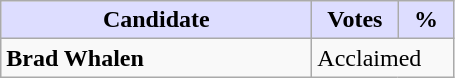<table class="wikitable">
<tr>
<th style="background:#ddf; width:200px;">Candidate</th>
<th style="background:#ddf; width:50px;">Votes</th>
<th style="background:#ddf; width:30px;">%</th>
</tr>
<tr>
<td><strong>Brad Whalen</strong></td>
<td colspan="2">Acclaimed</td>
</tr>
</table>
